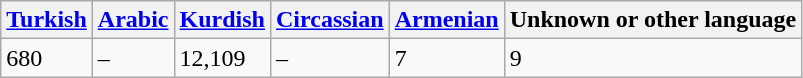<table class="wikitable">
<tr>
<th><a href='#'>Turkish</a></th>
<th><a href='#'>Arabic</a></th>
<th><a href='#'>Kurdish</a></th>
<th><a href='#'>Circassian</a></th>
<th><a href='#'>Armenian</a></th>
<th>Unknown or other language</th>
</tr>
<tr>
<td>680</td>
<td>–</td>
<td>12,109</td>
<td>–</td>
<td>7</td>
<td>9</td>
</tr>
</table>
